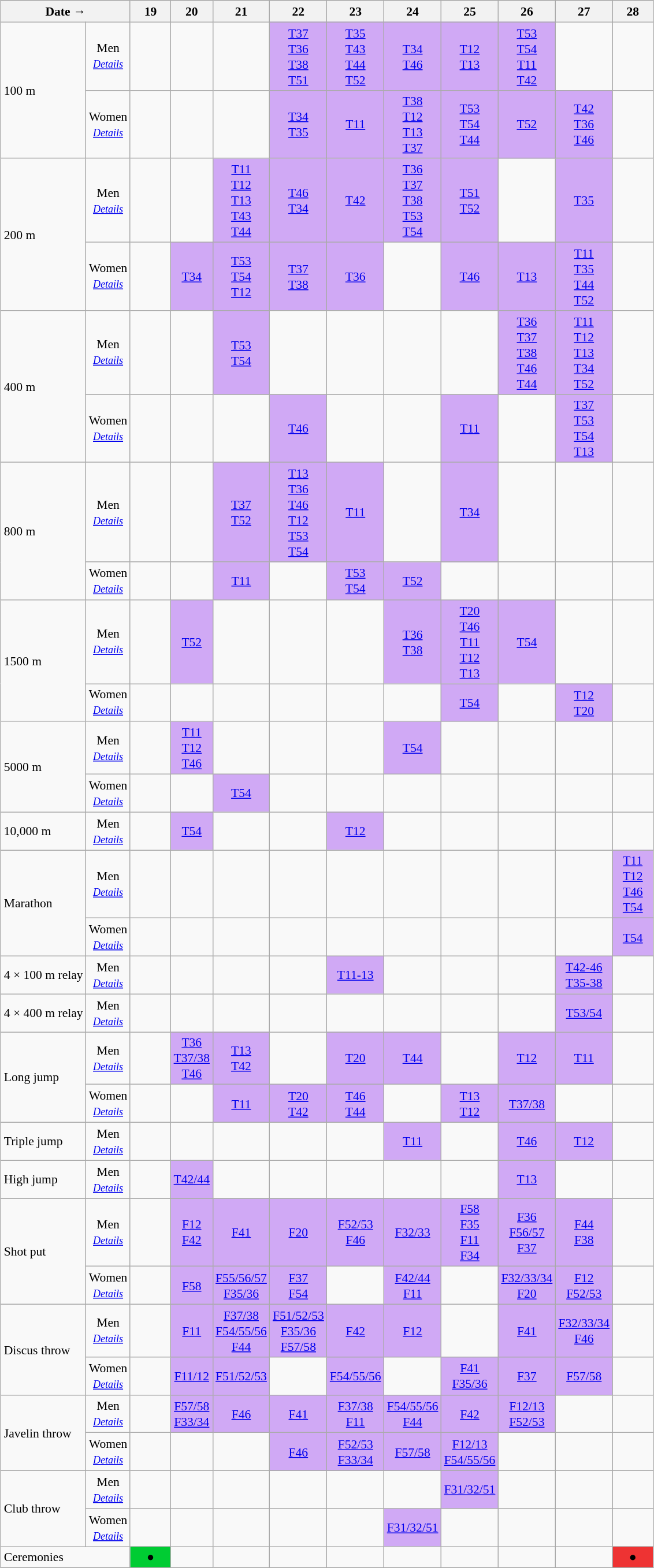<table class="wikitable" style="margin:0.5em auto; font-size:90%; line-height:1.25em;">
<tr align="center">
<th colspan="2">Date →</th>
<th width="40px">19</th>
<th width="40px">20</th>
<th width="40px">21</th>
<th width="40px">22</th>
<th width="40px">23</th>
<th width="40px">24</th>
<th width="40px">25</th>
<th width="40px">26</th>
<th width="40px">27</th>
<th width="40px">28</th>
</tr>
<tr align="center">
<td align="left" rowspan="2">100 m</td>
<td>Men<br><small><em><a href='#'>Details</a></em></small></td>
<td></td>
<td></td>
<td></td>
<td bgcolor="#D0A9F5"><a href='#'>T37</a><br><a href='#'>T36</a><br><a href='#'>T38</a><br><a href='#'>T51</a></td>
<td bgcolor="#D0A9F5"><a href='#'>T35</a><br><a href='#'>T43</a><br><a href='#'>T44</a><br><a href='#'>T52</a></td>
<td bgcolor="#D0A9F5"><a href='#'>T34</a><br><a href='#'>T46</a></td>
<td bgcolor="#D0A9F5"><a href='#'>T12</a><br><a href='#'>T13</a></td>
<td bgcolor="#D0A9F5"><a href='#'>T53</a><br><a href='#'>T54</a><br><a href='#'>T11</a><br><a href='#'>T42</a></td>
<td></td>
<td></td>
</tr>
<tr align="center">
<td>Women<br><small><em><a href='#'>Details</a></em></small></td>
<td></td>
<td></td>
<td></td>
<td bgcolor="#D0A9F5"><a href='#'>T34</a><br><a href='#'>T35</a></td>
<td bgcolor="#D0A9F5"><a href='#'>T11</a></td>
<td bgcolor="#D0A9F5"><a href='#'>T38</a><br><a href='#'>T12</a><br><a href='#'>T13</a><br><a href='#'>T37</a></td>
<td bgcolor="#D0A9F5"><a href='#'>T53</a><br><a href='#'>T54</a><br><a href='#'>T44</a></td>
<td bgcolor="#D0A9F5"><a href='#'>T52</a></td>
<td bgcolor="#D0A9F5"><a href='#'>T42</a><br><a href='#'>T36</a><br><a href='#'>T46</a></td>
<td></td>
</tr>
<tr align="center">
<td align="left" rowspan="2">200 m</td>
<td>Men<br><small><em><a href='#'>Details</a></em></small></td>
<td></td>
<td></td>
<td bgcolor="#D0A9F5"><a href='#'>T11</a><br><a href='#'>T12</a><br><a href='#'>T13</a><br><a href='#'>T43</a><br><a href='#'>T44</a></td>
<td bgcolor="#D0A9F5"><a href='#'>T46</a><br><a href='#'>T34</a></td>
<td bgcolor="#D0A9F5"><a href='#'>T42</a></td>
<td bgcolor="#D0A9F5"><a href='#'>T36</a><br><a href='#'>T37</a><br><a href='#'>T38</a><br><a href='#'>T53</a><br><a href='#'>T54</a></td>
<td bgcolor="#D0A9F5"><a href='#'>T51</a><br><a href='#'>T52</a></td>
<td></td>
<td bgcolor="#D0A9F5"><a href='#'>T35</a></td>
<td></td>
</tr>
<tr align="center">
<td>Women<br><small><em><a href='#'>Details</a></em></small></td>
<td></td>
<td bgcolor="#D0A9F5"><a href='#'>T34</a></td>
<td bgcolor="#D0A9F5"><a href='#'>T53</a><br><a href='#'>T54</a><br><a href='#'>T12</a></td>
<td bgcolor="#D0A9F5"><a href='#'>T37</a><br><a href='#'>T38</a></td>
<td bgcolor="#D0A9F5"><a href='#'>T36</a></td>
<td></td>
<td bgcolor="#D0A9F5"><a href='#'>T46</a></td>
<td bgcolor="#D0A9F5"><a href='#'>T13</a></td>
<td bgcolor="#D0A9F5"><a href='#'>T11</a><br><a href='#'>T35</a><br><a href='#'>T44</a><br><a href='#'>T52</a></td>
<td></td>
</tr>
<tr align="center">
<td align="left" rowspan="2">400 m</td>
<td>Men<br><small><em><a href='#'>Details</a></em></small></td>
<td></td>
<td></td>
<td bgcolor="#D0A9F5"><a href='#'>T53</a><br><a href='#'>T54</a></td>
<td></td>
<td></td>
<td></td>
<td></td>
<td bgcolor="#D0A9F5"><a href='#'>T36</a><br><a href='#'>T37</a><br><a href='#'>T38</a><br><a href='#'>T46</a><br><a href='#'>T44</a></td>
<td bgcolor="#D0A9F5"><a href='#'>T11</a><br><a href='#'>T12</a><br><a href='#'>T13</a><br><a href='#'>T34</a><br><a href='#'>T52</a></td>
<td></td>
</tr>
<tr align="center">
<td>Women<br><small><em><a href='#'>Details</a></em></small></td>
<td></td>
<td></td>
<td></td>
<td bgcolor="#D0A9F5"><a href='#'>T46</a></td>
<td></td>
<td></td>
<td bgcolor="#D0A9F5"><a href='#'>T11</a></td>
<td></td>
<td bgcolor="#D0A9F5"><a href='#'>T37</a><br><a href='#'>T53</a><br><a href='#'>T54</a><br><a href='#'>T13</a></td>
<td></td>
</tr>
<tr align="center">
<td align="left" rowspan="2">800 m</td>
<td>Men<br><small><em><a href='#'>Details</a></em></small></td>
<td></td>
<td></td>
<td bgcolor="#D0A9F5"><a href='#'>T37</a><br><a href='#'>T52</a></td>
<td bgcolor="#D0A9F5"><a href='#'>T13</a><br><a href='#'>T36</a><br><a href='#'>T46</a><br><a href='#'>T12</a><br><a href='#'>T53</a><br><a href='#'>T54</a></td>
<td bgcolor="#D0A9F5"><a href='#'>T11</a></td>
<td></td>
<td bgcolor="#D0A9F5"><a href='#'>T34</a></td>
<td></td>
<td></td>
<td></td>
</tr>
<tr align="center">
<td>Women<br><small><em><a href='#'>Details</a></em></small></td>
<td></td>
<td></td>
<td bgcolor="#D0A9F5"><a href='#'>T11</a></td>
<td></td>
<td bgcolor="#D0A9F5"><a href='#'>T53</a><br><a href='#'>T54</a></td>
<td bgcolor="#D0A9F5"><a href='#'>T52</a></td>
<td></td>
<td></td>
<td></td>
<td></td>
</tr>
<tr align="center">
<td align="left" rowspan="2">1500 m</td>
<td>Men<br><small><em><a href='#'>Details</a></em></small></td>
<td></td>
<td bgcolor="#D0A9F5"><a href='#'>T52</a></td>
<td></td>
<td></td>
<td></td>
<td bgcolor="#D0A9F5"><a href='#'>T36</a><br><a href='#'>T38</a></td>
<td bgcolor="#D0A9F5"><a href='#'>T20</a><br><a href='#'>T46</a><br><a href='#'>T11</a><br><a href='#'>T12</a><br><a href='#'>T13</a></td>
<td bgcolor="#D0A9F5"><a href='#'>T54</a></td>
<td></td>
<td></td>
</tr>
<tr align="center">
<td>Women<br><small><em><a href='#'>Details</a></em></small></td>
<td></td>
<td></td>
<td></td>
<td></td>
<td></td>
<td></td>
<td bgcolor="#D0A9F5"><a href='#'>T54</a></td>
<td></td>
<td bgcolor="#D0A9F5"><a href='#'>T12</a><br><a href='#'>T20</a></td>
<td></td>
</tr>
<tr align="center">
<td align="left" rowspan="2">5000 m</td>
<td>Men<br><small><em><a href='#'>Details</a></em></small></td>
<td></td>
<td bgcolor="#D0A9F5"><a href='#'>T11</a><br><a href='#'>T12</a><br><a href='#'>T46</a></td>
<td></td>
<td></td>
<td></td>
<td bgcolor="#D0A9F5"><a href='#'>T54</a></td>
<td></td>
<td></td>
<td></td>
<td></td>
</tr>
<tr align="center">
<td>Women<br><small><em><a href='#'>Details</a></em></small></td>
<td></td>
<td></td>
<td bgcolor="#D0A9F5"><a href='#'>T54</a></td>
<td></td>
<td></td>
<td></td>
<td></td>
<td></td>
<td></td>
<td></td>
</tr>
<tr align="center">
<td align="left">10,000 m</td>
<td>Men<br><small><em><a href='#'>Details</a></em></small></td>
<td></td>
<td bgcolor="#D0A9F5"><a href='#'>T54</a></td>
<td></td>
<td></td>
<td bgcolor="#D0A9F5"><a href='#'>T12</a></td>
<td></td>
<td></td>
<td></td>
<td></td>
<td></td>
</tr>
<tr align="center">
<td align="left" rowspan="2">Marathon</td>
<td>Men<br><small><em><a href='#'>Details</a></em></small></td>
<td></td>
<td></td>
<td></td>
<td></td>
<td></td>
<td></td>
<td></td>
<td></td>
<td></td>
<td bgcolor="#D0A9F5"><a href='#'>T11</a><br><a href='#'>T12</a><br><a href='#'>T46</a><br><a href='#'>T54</a></td>
</tr>
<tr align="center">
<td>Women<br><small><em><a href='#'>Details</a></em></small></td>
<td></td>
<td></td>
<td></td>
<td></td>
<td></td>
<td></td>
<td></td>
<td></td>
<td></td>
<td bgcolor="#D0A9F5"><a href='#'>T54</a></td>
</tr>
<tr align="center">
<td align="left" rowspan="1">4 × 100 m relay</td>
<td>Men<br><small><em><a href='#'>Details</a></em></small></td>
<td></td>
<td></td>
<td></td>
<td></td>
<td bgcolor="#D0A9F5"><a href='#'>T11-13</a></td>
<td></td>
<td></td>
<td></td>
<td bgcolor="#D0A9F5"><a href='#'>T42-46</a><br><a href='#'>T35-38</a></td>
<td></td>
</tr>
<tr align="center">
<td align="left" rowspan="1">4 × 400 m relay</td>
<td>Men<br><small><em><a href='#'>Details</a></em></small></td>
<td></td>
<td></td>
<td></td>
<td></td>
<td></td>
<td></td>
<td></td>
<td></td>
<td bgcolor="#D0A9F5"><a href='#'>T53/54</a></td>
<td></td>
</tr>
<tr align="center">
<td align="left" rowspan="2">Long jump</td>
<td>Men<br><small><em><a href='#'>Details</a></em></small></td>
<td></td>
<td bgcolor="#D0A9F5"><a href='#'>T36</a><br><a href='#'>T37/38</a><br><a href='#'>T46</a></td>
<td bgcolor="#D0A9F5"><a href='#'>T13</a><br><a href='#'>T42</a></td>
<td></td>
<td bgcolor="#D0A9F5"><a href='#'>T20</a></td>
<td bgcolor="#D0A9F5"><a href='#'>T44</a></td>
<td></td>
<td bgcolor="#D0A9F5"><a href='#'>T12</a></td>
<td bgcolor="#D0A9F5"><a href='#'>T11</a></td>
<td></td>
</tr>
<tr align="center">
<td>Women<br><small><em><a href='#'>Details</a></em></small></td>
<td></td>
<td></td>
<td bgcolor="#D0A9F5"><a href='#'>T11</a></td>
<td bgcolor="#D0A9F5"><a href='#'>T20</a><br><a href='#'>T42</a></td>
<td bgcolor="#D0A9F5"><a href='#'>T46</a><br><a href='#'>T44</a></td>
<td></td>
<td bgcolor="#D0A9F5"><a href='#'>T13</a><br><a href='#'>T12</a></td>
<td bgcolor="#D0A9F5"><a href='#'>T37/38</a></td>
<td></td>
<td></td>
</tr>
<tr align="center">
<td align="left">Triple jump</td>
<td>Men<br><small><em><a href='#'>Details</a></em></small></td>
<td></td>
<td></td>
<td></td>
<td></td>
<td></td>
<td bgcolor="#D0A9F5"><a href='#'>T11</a></td>
<td></td>
<td bgcolor="#D0A9F5"><a href='#'>T46</a></td>
<td bgcolor="#D0A9F5"><a href='#'>T12</a></td>
<td></td>
</tr>
<tr align="center">
<td align="left">High jump</td>
<td>Men<br><small><em><a href='#'>Details</a></em></small></td>
<td></td>
<td bgcolor="#D0A9F5"><a href='#'>T42/44</a></td>
<td></td>
<td></td>
<td></td>
<td></td>
<td></td>
<td bgcolor="#D0A9F5"><a href='#'>T13</a></td>
<td></td>
<td></td>
</tr>
<tr align="center">
<td align="left" rowspan="2">Shot put</td>
<td>Men<br><small><em><a href='#'>Details</a></em></small></td>
<td></td>
<td bgcolor="#D0A9F5"><a href='#'>F12</a><br><a href='#'>F42</a></td>
<td bgcolor="#D0A9F5"><a href='#'>F41</a></td>
<td bgcolor="#D0A9F5"><a href='#'>F20</a></td>
<td bgcolor="#D0A9F5"><a href='#'>F52/53</a><br><a href='#'>F46</a></td>
<td bgcolor="#D0A9F5"><a href='#'>F32/33</a></td>
<td bgcolor="#D0A9F5"><a href='#'>F58</a><br><a href='#'>F35</a><br><a href='#'>F11</a><br><a href='#'>F34</a></td>
<td bgcolor="#D0A9F5"><a href='#'>F36</a><br><a href='#'>F56/57</a><br><a href='#'>F37</a></td>
<td bgcolor="#D0A9F5"><a href='#'>F44</a><br><a href='#'>F38</a></td>
<td></td>
</tr>
<tr align="center">
<td>Women<br><small><em><a href='#'>Details</a></em></small></td>
<td></td>
<td bgcolor="#D0A9F5"><a href='#'>F58</a></td>
<td bgcolor="#D0A9F5"><a href='#'>F55/56/57</a><br><a href='#'>F35/36</a></td>
<td bgcolor="#D0A9F5"><a href='#'>F37</a><br><a href='#'>F54</a></td>
<td></td>
<td bgcolor="#D0A9F5"><a href='#'>F42/44</a><br><a href='#'>F11</a></td>
<td></td>
<td bgcolor="#D0A9F5"><a href='#'>F32/33/34</a><br><a href='#'>F20</a></td>
<td bgcolor="#D0A9F5"><a href='#'>F12</a><br><a href='#'>F52/53</a></td>
<td></td>
</tr>
<tr align="center">
<td align="left" rowspan="2">Discus throw</td>
<td>Men<br><small><em><a href='#'>Details</a></em></small></td>
<td></td>
<td bgcolor="#D0A9F5"><a href='#'>F11</a></td>
<td bgcolor="#D0A9F5"><a href='#'>F37/38</a> <br><a href='#'>F54/55/56</a><br><a href='#'>F44</a></td>
<td bgcolor="#D0A9F5"><a href='#'>F51/52/53</a><br><a href='#'>F35/36</a><br><a href='#'>F57/58</a></td>
<td bgcolor="#D0A9F5"><a href='#'>F42</a></td>
<td bgcolor="#D0A9F5"><a href='#'>F12</a></td>
<td></td>
<td bgcolor="#D0A9F5"><a href='#'>F41</a></td>
<td bgcolor="#D0A9F5"><a href='#'>F32/33/34</a><br><a href='#'>F46</a></td>
<td></td>
</tr>
<tr align="center">
<td>Women<br><small><em><a href='#'>Details</a></em></small></td>
<td></td>
<td bgcolor="#D0A9F5"><a href='#'>F11/12</a></td>
<td bgcolor="#D0A9F5"><a href='#'>F51/52/53</a></td>
<td></td>
<td bgcolor="#D0A9F5"><a href='#'>F54/55/56</a></td>
<td></td>
<td bgcolor="#D0A9F5"><a href='#'>F41</a><br><a href='#'>F35/36</a></td>
<td bgcolor="#D0A9F5"><a href='#'>F37</a></td>
<td bgcolor="#D0A9F5"><a href='#'>F57/58</a></td>
<td></td>
</tr>
<tr align="center">
<td align="left" rowspan="2">Javelin throw</td>
<td>Men<br><small><em><a href='#'>Details</a></em></small></td>
<td></td>
<td bgcolor="#D0A9F5"><a href='#'>F57/58</a><br><a href='#'>F33/34</a></td>
<td bgcolor="#D0A9F5"><a href='#'>F46</a></td>
<td bgcolor="#D0A9F5"><a href='#'>F41</a></td>
<td bgcolor="#D0A9F5"><a href='#'>F37/38</a><br><a href='#'>F11</a></td>
<td bgcolor="#D0A9F5"><a href='#'>F54/55/56</a><br><a href='#'>F44</a></td>
<td bgcolor="#D0A9F5"><a href='#'>F42</a></td>
<td bgcolor="#D0A9F5"><a href='#'>F12/13</a><br><a href='#'>F52/53</a></td>
<td></td>
<td></td>
</tr>
<tr align="center">
<td>Women<br><small><em><a href='#'>Details</a></em></small></td>
<td></td>
<td></td>
<td></td>
<td bgcolor="#D0A9F5"><a href='#'>F46</a></td>
<td bgcolor="#D0A9F5"><a href='#'>F52/53</a><br><a href='#'>F33/34</a></td>
<td bgcolor="#D0A9F5"><a href='#'>F57/58</a></td>
<td bgcolor="#D0A9F5"><a href='#'>F12/13</a><br><a href='#'>F54/55/56</a></td>
<td></td>
<td></td>
<td></td>
</tr>
<tr align="center">
<td align="left" rowspan="2">Club throw</td>
<td>Men<br><small><em><a href='#'>Details</a></em></small></td>
<td></td>
<td></td>
<td></td>
<td></td>
<td></td>
<td></td>
<td bgcolor="#D0A9F5"><a href='#'>F31/32/51</a></td>
<td></td>
<td></td>
<td></td>
</tr>
<tr align="center">
<td>Women<br><small><em><a href='#'>Details</a></em></small></td>
<td></td>
<td></td>
<td></td>
<td></td>
<td></td>
<td bgcolor="#D0A9F5"><a href='#'>F31/32/51</a></td>
<td></td>
<td></td>
<td></td>
<td></td>
</tr>
<tr align="center">
<td align="left" colspan="2">Ceremonies</td>
<td bgcolor="#00cc33">●</td>
<td></td>
<td></td>
<td></td>
<td></td>
<td></td>
<td></td>
<td></td>
<td></td>
<td bgcolor="#ee3333">●</td>
</tr>
</table>
